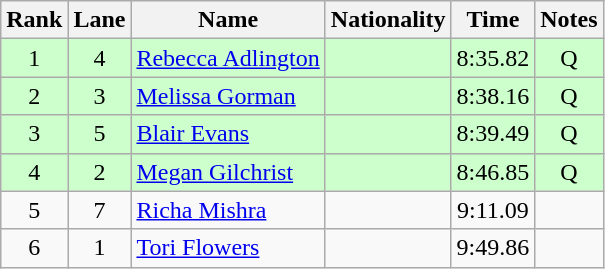<table class="wikitable sortable" style="text-align:center">
<tr>
<th>Rank</th>
<th>Lane</th>
<th>Name</th>
<th>Nationality</th>
<th>Time</th>
<th>Notes</th>
</tr>
<tr bgcolor=ccffcc>
<td>1</td>
<td>4</td>
<td align=left><a href='#'>Rebecca Adlington</a></td>
<td align=left></td>
<td>8:35.82</td>
<td>Q</td>
</tr>
<tr bgcolor=ccffcc>
<td>2</td>
<td>3</td>
<td align=left><a href='#'>Melissa Gorman</a></td>
<td align=left></td>
<td>8:38.16</td>
<td>Q</td>
</tr>
<tr bgcolor=ccffcc>
<td>3</td>
<td>5</td>
<td align=left><a href='#'>Blair Evans</a></td>
<td align=left></td>
<td>8:39.49</td>
<td>Q</td>
</tr>
<tr bgcolor=ccffcc>
<td>4</td>
<td>2</td>
<td align=left><a href='#'>Megan Gilchrist</a></td>
<td align=left></td>
<td>8:46.85</td>
<td>Q</td>
</tr>
<tr>
<td>5</td>
<td>7</td>
<td align=left><a href='#'>Richa Mishra</a></td>
<td align=left></td>
<td>9:11.09</td>
<td></td>
</tr>
<tr>
<td>6</td>
<td>1</td>
<td align=left><a href='#'>Tori Flowers</a></td>
<td align=left></td>
<td>9:49.86</td>
<td></td>
</tr>
</table>
